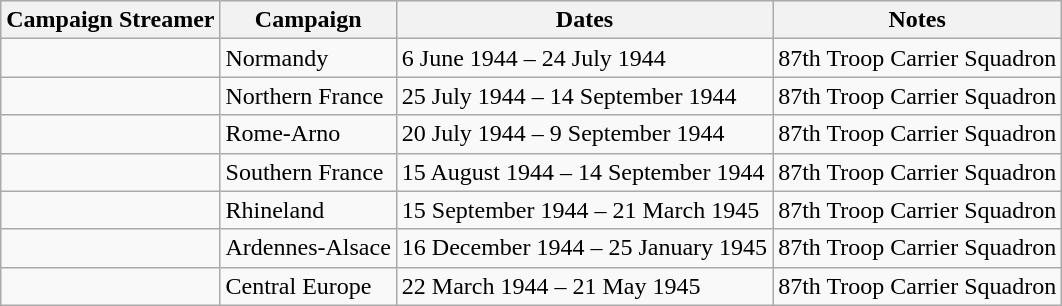<table class="wikitable">
<tr style="background:#efefef;">
<th>Campaign Streamer</th>
<th>Campaign</th>
<th>Dates</th>
<th>Notes</th>
</tr>
<tr>
<td></td>
<td>Normandy</td>
<td>6 June 1944 – 24 July 1944</td>
<td>87th Troop Carrier Squadron</td>
</tr>
<tr>
<td></td>
<td>Northern France</td>
<td>25 July 1944 – 14 September 1944</td>
<td>87th Troop Carrier Squadron</td>
</tr>
<tr>
<td></td>
<td>Rome-Arno</td>
<td>20 July 1944 – 9 September 1944</td>
<td>87th Troop Carrier Squadron</td>
</tr>
<tr>
<td></td>
<td>Southern France</td>
<td>15 August 1944 – 14 September 1944</td>
<td>87th Troop Carrier Squadron</td>
</tr>
<tr>
<td></td>
<td>Rhineland</td>
<td>15 September 1944 – 21 March 1945</td>
<td>87th Troop Carrier Squadron</td>
</tr>
<tr>
<td></td>
<td>Ardennes-Alsace</td>
<td>16 December 1944 – 25 January 1945</td>
<td>87th Troop Carrier Squadron</td>
</tr>
<tr>
<td></td>
<td>Central Europe</td>
<td>22 March 1944 – 21 May 1945</td>
<td>87th Troop Carrier Squadron</td>
</tr>
</table>
